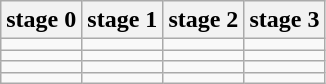<table class="wikitable" style="text-align:center">
<tr>
<th>stage 0</th>
<th>stage 1</th>
<th>stage 2</th>
<th>stage 3</th>
</tr>
<tr>
<td></td>
<td></td>
<td></td>
<td></td>
</tr>
<tr>
<td></td>
<td></td>
<td></td>
<td></td>
</tr>
<tr>
<td></td>
<td></td>
<td></td>
<td></td>
</tr>
<tr>
<td></td>
<td></td>
<td></td>
<td></td>
</tr>
</table>
